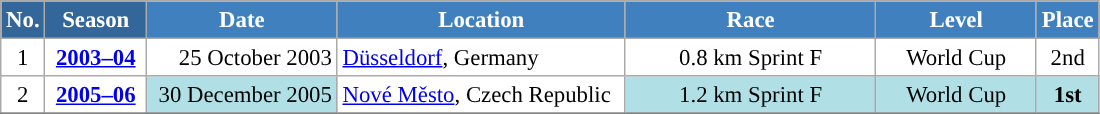<table class="wikitable sortable" style="font-size:95%; text-align:center; border:grey solid 1px; border-collapse:collapse; background:#ffffff;">
<tr style="background:#efefef;">
<th style="background-color:#369; color:white;">No.</th>
<th style="background-color:#369; color:white;">Season</th>
<th style="background-color:#4180be; color:white; width:120px;">Date</th>
<th style="background-color:#4180be; color:white; width:185px;">Location</th>
<th style="background-color:#4180be; color:white; width:160px;">Race</th>
<th style="background-color:#4180be; color:white; width:100px;">Level</th>
<th style="background-color:#4180be; color:white;">Place</th>
</tr>
<tr>
<td align=center>1</td>
<td rowspan=1 align=center><strong> <a href='#'>2003–04</a> </strong></td>
<td align=right>25 October 2003</td>
<td align=left> <a href='#'>Düsseldorf</a>, Germany</td>
<td>0.8 km Sprint F</td>
<td>World Cup</td>
<td>2nd</td>
</tr>
<tr>
<td align=center>2</td>
<td rowspan=1 align=center><strong><a href='#'>2005–06</a></strong></td>
<td bgcolor="#BOEOE6" align=right>30 December 2005</td>
<td align=left> <a href='#'>Nové Město</a>, Czech Republic</td>
<td bgcolor="#BOEOE6">1.2 km Sprint F</td>
<td bgcolor="#BOEOE6">World Cup</td>
<td bgcolor="#BOEOE6"><strong>1st</strong></td>
</tr>
<tr>
</tr>
</table>
